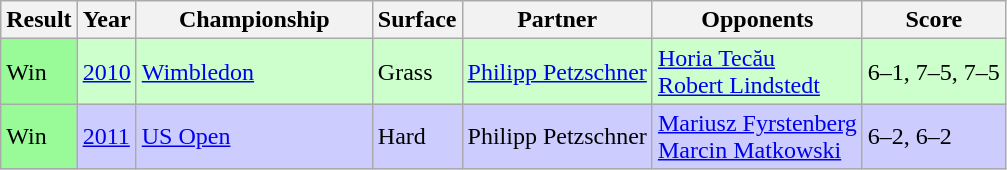<table class="wikitable">
<tr>
<th>Result</th>
<th>Year</th>
<th width=150>Championship</th>
<th>Surface</th>
<th>Partner</th>
<th>Opponents</th>
<th>Score</th>
</tr>
<tr bgcolor=CCFFCC>
<td bgcolor=98FB98>Win</td>
<td><a href='#'>2010</a></td>
<td><a href='#'>Wimbledon</a></td>
<td>Grass</td>
<td> <a href='#'>Philipp Petzschner</a></td>
<td> <a href='#'>Horia Tecău</a><br> <a href='#'>Robert Lindstedt</a></td>
<td>6–1, 7–5, 7–5</td>
</tr>
<tr bgcolor=CCCCFF>
<td bgcolor=98FB98>Win</td>
<td><a href='#'>2011</a></td>
<td><a href='#'>US Open</a></td>
<td>Hard</td>
<td> Philipp Petzschner</td>
<td> <a href='#'>Mariusz Fyrstenberg</a><br> <a href='#'>Marcin Matkowski</a></td>
<td>6–2, 6–2</td>
</tr>
</table>
